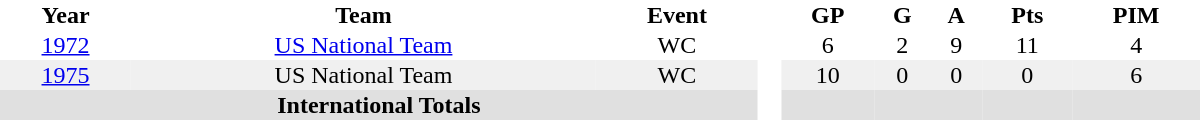<table cellspacing="0" cellpadding="1" border="0" style="text-align:center; width:50em">
<tr>
<th>Year</th>
<th>Team</th>
<th>Event</th>
<th rowspan="93" bgcolor="#ffffff" align="center"> </th>
<th>GP</th>
<th>G</th>
<th>A</th>
<th>Pts</th>
<th>PIM</th>
</tr>
<tr>
<td><a href='#'>1972</a></td>
<td><a href='#'>US National Team</a></td>
<td>WC</td>
<td>6</td>
<td>2</td>
<td>9</td>
<td>11</td>
<td>4</td>
</tr>
<tr bgcolor="#f0f0f0">
<td><a href='#'>1975</a></td>
<td>US National Team</td>
<td>WC</td>
<td>10</td>
<td>0</td>
<td>0</td>
<td>0</td>
<td>6</td>
</tr>
<tr bgcolor="#e0e0e0">
<th colspan="3">International Totals</th>
<th></th>
<th></th>
<th></th>
<th></th>
<th></th>
</tr>
</table>
